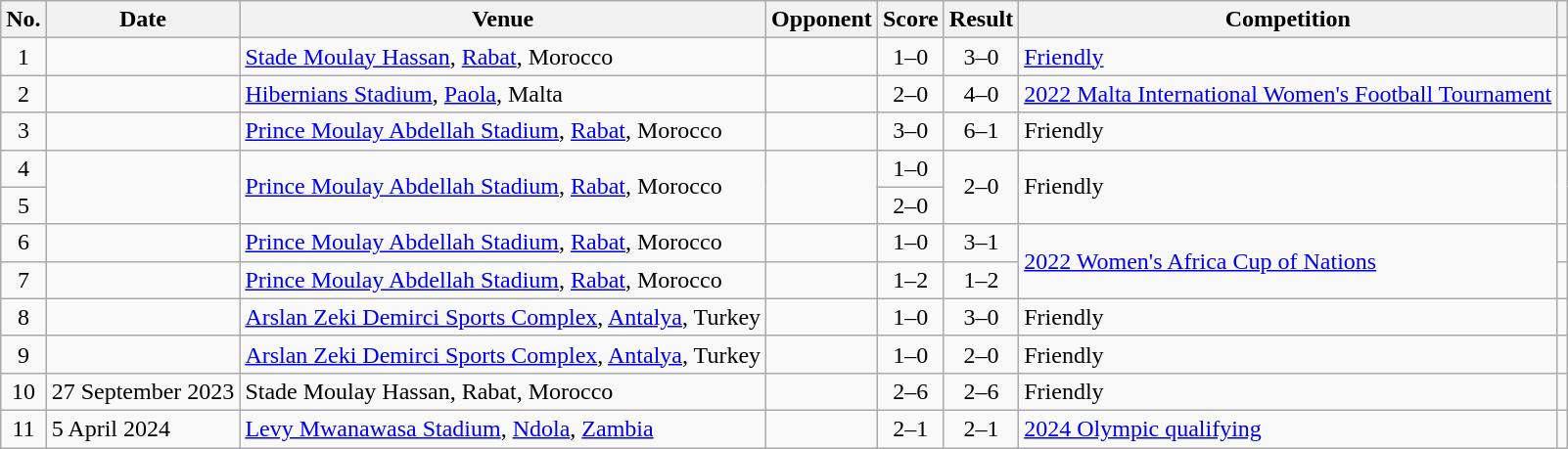<table class="wikitable sortable">
<tr>
<th scope="col">No.</th>
<th scope="col">Date</th>
<th scope="col">Venue</th>
<th scope="col">Opponent</th>
<th scope="col">Score</th>
<th scope="col">Result</th>
<th scope="col">Competition</th>
<th scope="col" class="unsortable"></th>
</tr>
<tr>
<td align="center">1</td>
<td></td>
<td><a href='#'>Stade Moulay Hassan</a>, <a href='#'>Rabat</a>, Morocco</td>
<td></td>
<td align="center">1–0</td>
<td align="center">3–0</td>
<td><a href='#'>Friendly</a></td>
<td></td>
</tr>
<tr>
<td align="center">2</td>
<td></td>
<td><a href='#'>Hibernians Stadium</a>, <a href='#'>Paola</a>, Malta</td>
<td></td>
<td align="center">2–0</td>
<td align="center">4–0</td>
<td><a href='#'>2022 Malta International Women's Football Tournament</a></td>
<td></td>
</tr>
<tr>
<td align="center">3</td>
<td></td>
<td><a href='#'>Prince Moulay Abdellah Stadium</a>, <a href='#'>Rabat</a>, Morocco</td>
<td></td>
<td align="center">3–0</td>
<td align="center">6–1</td>
<td>Friendly</td>
<td></td>
</tr>
<tr>
<td align="center">4</td>
<td rowspan="2"></td>
<td rowspan="2"><a href='#'>Prince Moulay Abdellah Stadium</a>, <a href='#'>Rabat</a>, Morocco</td>
<td rowspan="2"></td>
<td align="center">1–0</td>
<td rowspan="2" align="center">2–0</td>
<td rowspan="2">Friendly</td>
<td rowspan="2"></td>
</tr>
<tr>
<td align="center">5</td>
<td align="center">2–0</td>
</tr>
<tr>
<td align="center">6</td>
<td></td>
<td><a href='#'>Prince Moulay Abdellah Stadium</a>, <a href='#'>Rabat</a>, Morocco</td>
<td></td>
<td align="center">1–0</td>
<td align="center">3–1</td>
<td rowspan="2"><a href='#'>2022 Women's Africa Cup of Nations</a></td>
<td></td>
</tr>
<tr>
<td align="center">7</td>
<td></td>
<td><a href='#'>Prince Moulay Abdellah Stadium</a>, <a href='#'>Rabat</a>, Morocco</td>
<td></td>
<td align="center">1–2</td>
<td align="center">1–2</td>
<td></td>
</tr>
<tr>
<td align="center">8</td>
<td></td>
<td><a href='#'>Arslan Zeki Demirci Sports Complex</a>, <a href='#'>Antalya</a>, Turkey</td>
<td></td>
<td style="text-align:center">1–0</td>
<td style="text-align:center">3–0</td>
<td>Friendly</td>
<td></td>
</tr>
<tr>
<td align="center">9</td>
<td></td>
<td><a href='#'>Arslan Zeki Demirci Sports Complex</a>, <a href='#'>Antalya</a>, Turkey</td>
<td></td>
<td style="text-align:center">1–0</td>
<td style="text-align:center">2–0</td>
<td>Friendly</td>
<td></td>
</tr>
<tr>
<td align="center">10</td>
<td>27 September 2023</td>
<td>Stade Moulay Hassan, Rabat, Morocco</td>
<td></td>
<td align="center">2–6</td>
<td align="center">2–6</td>
<td>Friendly</td>
<td></td>
</tr>
<tr>
<td align="center">11</td>
<td>5 April 2024</td>
<td><a href='#'>Levy Mwanawasa Stadium</a>, <a href='#'>Ndola</a>, <a href='#'>Zambia</a></td>
<td></td>
<td align="center">2–1</td>
<td align="center">2–1</td>
<td><a href='#'>2024 Olympic qualifying</a></td>
<td></td>
</tr>
</table>
